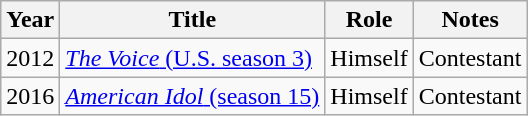<table class="wikitable sortable">
<tr>
<th>Year</th>
<th>Title</th>
<th>Role</th>
<th class="">Notes</th>
</tr>
<tr>
<td>2012</td>
<td><a href='#'><em>The Voice</em> (U.S. season 3)</a></td>
<td>Himself</td>
<td>Contestant</td>
</tr>
<tr>
<td>2016</td>
<td><a href='#'><em>American Idol</em> (season 15)</a></td>
<td>Himself</td>
<td>Contestant</td>
</tr>
</table>
